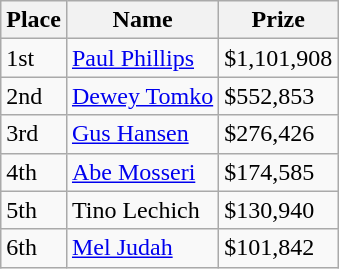<table class="wikitable">
<tr>
<th>Place</th>
<th>Name</th>
<th>Prize</th>
</tr>
<tr>
<td>1st</td>
<td> <a href='#'>Paul Phillips</a></td>
<td>$1,101,908</td>
</tr>
<tr>
<td>2nd</td>
<td> <a href='#'>Dewey Tomko</a></td>
<td>$552,853</td>
</tr>
<tr>
<td>3rd</td>
<td> <a href='#'>Gus Hansen</a></td>
<td>$276,426</td>
</tr>
<tr>
<td>4th</td>
<td> <a href='#'>Abe Mosseri</a></td>
<td>$174,585</td>
</tr>
<tr>
<td>5th</td>
<td> Tino Lechich</td>
<td>$130,940</td>
</tr>
<tr>
<td>6th</td>
<td> <a href='#'>Mel Judah</a></td>
<td>$101,842</td>
</tr>
</table>
